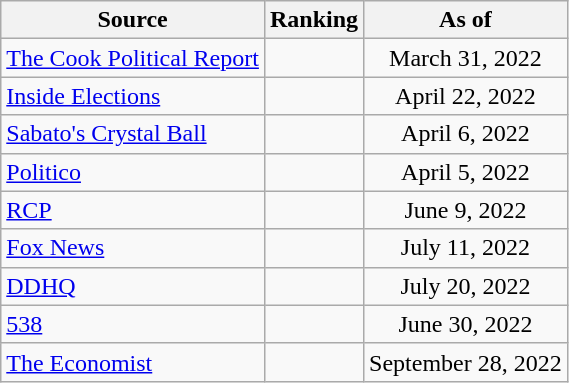<table class="wikitable" style="text-align:center">
<tr>
<th>Source</th>
<th>Ranking</th>
<th>As of</th>
</tr>
<tr>
<td align=left><a href='#'>The Cook Political Report</a></td>
<td></td>
<td>March 31, 2022</td>
</tr>
<tr>
<td align=left><a href='#'>Inside Elections</a></td>
<td></td>
<td>April 22, 2022</td>
</tr>
<tr>
<td align=left><a href='#'>Sabato's Crystal Ball</a></td>
<td></td>
<td>April 6, 2022</td>
</tr>
<tr>
<td align="left"><a href='#'>Politico</a></td>
<td></td>
<td>April 5, 2022</td>
</tr>
<tr>
<td align="left"><a href='#'>RCP</a></td>
<td></td>
<td>June 9, 2022</td>
</tr>
<tr>
<td align=left><a href='#'>Fox News</a></td>
<td></td>
<td>July 11, 2022</td>
</tr>
<tr>
<td align="left"><a href='#'>DDHQ</a></td>
<td></td>
<td>July 20, 2022</td>
</tr>
<tr>
<td align="left"><a href='#'>538</a></td>
<td></td>
<td>June 30, 2022</td>
</tr>
<tr>
<td align="left"><a href='#'>The Economist</a></td>
<td></td>
<td>September 28, 2022</td>
</tr>
</table>
